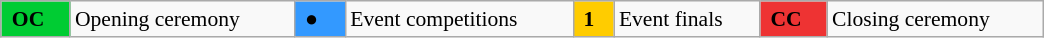<table class="wikitable"  style="margin:0.5em auto; font-size:90%; position:relative; width:55%;">
<tr>
<td style="background:#0c3;"> <strong>OC</strong> </td>
<td>Opening ceremony</td>
<td style="background:#39f;"> ●  </td>
<td>Event competitions</td>
<td style="background:#fc0;"> <strong>1</strong> </td>
<td>Event finals</td>
<td style="background:#e33;"> <strong>CC</strong> </td>
<td>Closing ceremony</td>
</tr>
</table>
